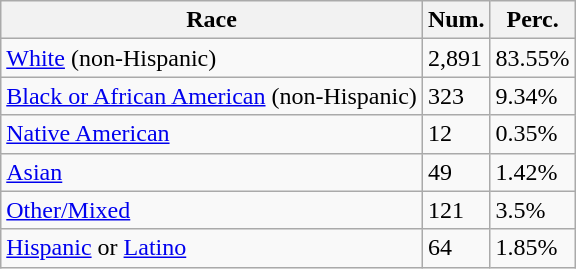<table class="wikitable">
<tr>
<th>Race</th>
<th>Num.</th>
<th>Perc.</th>
</tr>
<tr>
<td><a href='#'>White</a> (non-Hispanic)</td>
<td>2,891</td>
<td>83.55%</td>
</tr>
<tr>
<td><a href='#'>Black or African American</a> (non-Hispanic)</td>
<td>323</td>
<td>9.34%</td>
</tr>
<tr>
<td><a href='#'>Native American</a></td>
<td>12</td>
<td>0.35%</td>
</tr>
<tr>
<td><a href='#'>Asian</a></td>
<td>49</td>
<td>1.42%</td>
</tr>
<tr>
<td><a href='#'>Other/Mixed</a></td>
<td>121</td>
<td>3.5%</td>
</tr>
<tr>
<td><a href='#'>Hispanic</a> or <a href='#'>Latino</a></td>
<td>64</td>
<td>1.85%</td>
</tr>
</table>
